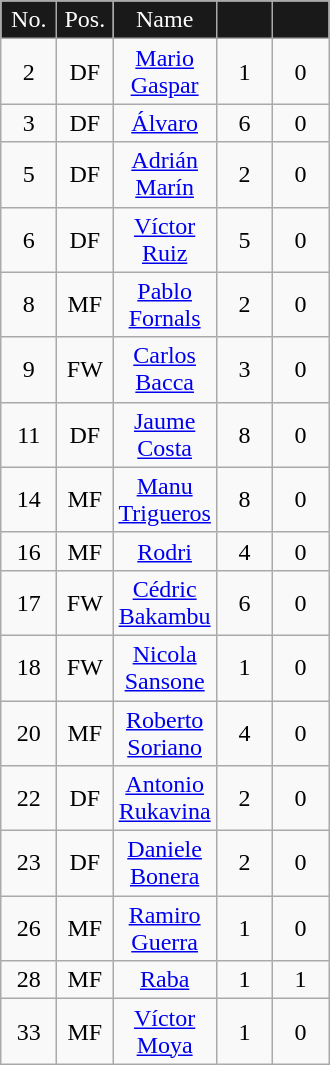<table class="wikitable" style="text-align:center;">
<tr>
<td style="background:#191919; color:white; width:30px;">No.</td>
<td style="background:#191919; color:white; width:30px;">Pos.</td>
<td style="background:#191919; color:white; width:0;">Name</td>
<td style="background:#191919; color:white; width:30px;"></td>
<td style="background:#191919; color:white; width:30px;"></td>
</tr>
<tr>
<td>2</td>
<td>DF</td>
<td> <a href='#'>Mario Gaspar</a></td>
<td>1</td>
<td>0</td>
</tr>
<tr>
<td>3</td>
<td>DF</td>
<td> <a href='#'>Álvaro</a></td>
<td>6</td>
<td>0</td>
</tr>
<tr>
<td>5</td>
<td>DF</td>
<td> <a href='#'>Adrián Marín</a></td>
<td>2</td>
<td>0</td>
</tr>
<tr>
<td>6</td>
<td>DF</td>
<td> <a href='#'>Víctor Ruiz</a></td>
<td>5</td>
<td>0</td>
</tr>
<tr>
<td>8</td>
<td>MF</td>
<td> <a href='#'>Pablo Fornals</a></td>
<td>2</td>
<td>0</td>
</tr>
<tr>
<td>9</td>
<td>FW</td>
<td> <a href='#'>Carlos Bacca</a></td>
<td>3</td>
<td>0</td>
</tr>
<tr>
<td>11</td>
<td>DF</td>
<td> <a href='#'>Jaume Costa</a></td>
<td>8</td>
<td>0</td>
</tr>
<tr>
<td>14</td>
<td>MF</td>
<td> <a href='#'>Manu Trigueros</a></td>
<td>8</td>
<td>0</td>
</tr>
<tr>
<td>16</td>
<td>MF</td>
<td> <a href='#'>Rodri</a></td>
<td>4</td>
<td>0</td>
</tr>
<tr>
<td>17</td>
<td>FW</td>
<td> <a href='#'>Cédric Bakambu</a></td>
<td>6</td>
<td>0</td>
</tr>
<tr>
<td>18</td>
<td>FW</td>
<td> <a href='#'>Nicola Sansone</a></td>
<td>1</td>
<td>0</td>
</tr>
<tr>
<td>20</td>
<td>MF</td>
<td> <a href='#'>Roberto Soriano</a></td>
<td>4</td>
<td>0</td>
</tr>
<tr>
<td>22</td>
<td>DF</td>
<td> <a href='#'>Antonio Rukavina</a></td>
<td>2</td>
<td>0</td>
</tr>
<tr>
<td>23</td>
<td>DF</td>
<td> <a href='#'>Daniele Bonera</a></td>
<td>2</td>
<td>0</td>
</tr>
<tr>
<td>26</td>
<td>MF</td>
<td> <a href='#'>Ramiro Guerra</a></td>
<td>1</td>
<td>0</td>
</tr>
<tr>
<td>28</td>
<td>MF</td>
<td> <a href='#'>Raba</a></td>
<td>1</td>
<td>1</td>
</tr>
<tr>
<td>33</td>
<td>MF</td>
<td> <a href='#'>Víctor Moya</a></td>
<td>1</td>
<td>0</td>
</tr>
</table>
